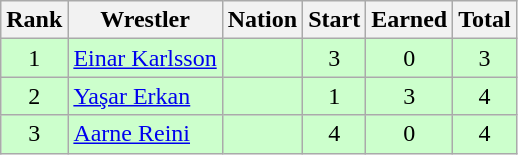<table class="wikitable sortable" style="text-align:center;">
<tr>
<th>Rank</th>
<th>Wrestler</th>
<th>Nation</th>
<th>Start</th>
<th>Earned</th>
<th>Total</th>
</tr>
<tr style="background:#cfc;">
<td>1</td>
<td align=left><a href='#'>Einar Karlsson</a></td>
<td align=left></td>
<td>3</td>
<td>0</td>
<td>3</td>
</tr>
<tr style="background:#cfc;">
<td>2</td>
<td align=left><a href='#'>Yaşar Erkan</a></td>
<td align=left></td>
<td>1</td>
<td>3</td>
<td>4</td>
</tr>
<tr style="background:#cfc;">
<td>3</td>
<td align=left><a href='#'>Aarne Reini</a></td>
<td align=left></td>
<td>4</td>
<td>0</td>
<td>4</td>
</tr>
</table>
